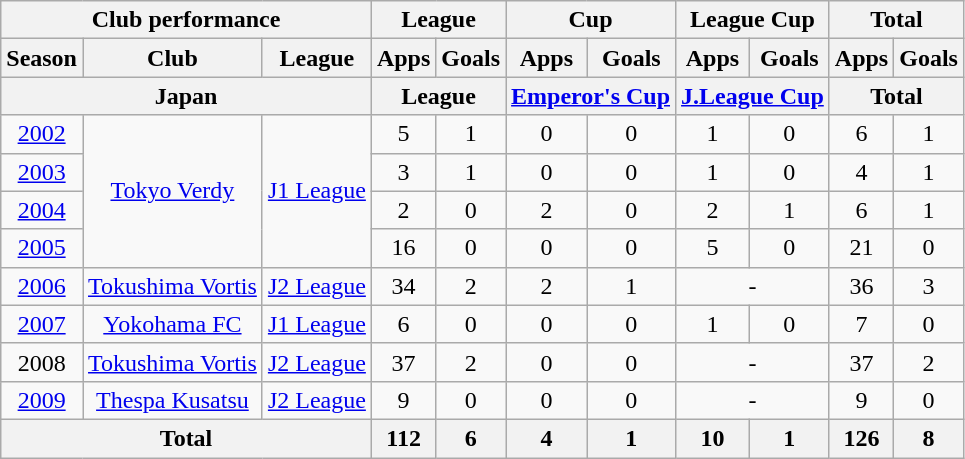<table class="wikitable" style="text-align:center;">
<tr>
<th colspan=3>Club performance</th>
<th colspan=2>League</th>
<th colspan=2>Cup</th>
<th colspan=2>League Cup</th>
<th colspan=2>Total</th>
</tr>
<tr>
<th>Season</th>
<th>Club</th>
<th>League</th>
<th>Apps</th>
<th>Goals</th>
<th>Apps</th>
<th>Goals</th>
<th>Apps</th>
<th>Goals</th>
<th>Apps</th>
<th>Goals</th>
</tr>
<tr>
<th colspan=3>Japan</th>
<th colspan=2>League</th>
<th colspan=2><a href='#'>Emperor's Cup</a></th>
<th colspan=2><a href='#'>J.League Cup</a></th>
<th colspan=2>Total</th>
</tr>
<tr>
<td><a href='#'>2002</a></td>
<td rowspan="4"><a href='#'>Tokyo Verdy</a></td>
<td rowspan="4"><a href='#'>J1 League</a></td>
<td>5</td>
<td>1</td>
<td>0</td>
<td>0</td>
<td>1</td>
<td>0</td>
<td>6</td>
<td>1</td>
</tr>
<tr>
<td><a href='#'>2003</a></td>
<td>3</td>
<td>1</td>
<td>0</td>
<td>0</td>
<td>1</td>
<td>0</td>
<td>4</td>
<td>1</td>
</tr>
<tr>
<td><a href='#'>2004</a></td>
<td>2</td>
<td>0</td>
<td>2</td>
<td>0</td>
<td>2</td>
<td>1</td>
<td>6</td>
<td>1</td>
</tr>
<tr>
<td><a href='#'>2005</a></td>
<td>16</td>
<td>0</td>
<td>0</td>
<td>0</td>
<td>5</td>
<td>0</td>
<td>21</td>
<td>0</td>
</tr>
<tr>
<td><a href='#'>2006</a></td>
<td><a href='#'>Tokushima Vortis</a></td>
<td><a href='#'>J2 League</a></td>
<td>34</td>
<td>2</td>
<td>2</td>
<td>1</td>
<td colspan="2">-</td>
<td>36</td>
<td>3</td>
</tr>
<tr>
<td><a href='#'>2007</a></td>
<td><a href='#'>Yokohama FC</a></td>
<td><a href='#'>J1 League</a></td>
<td>6</td>
<td>0</td>
<td>0</td>
<td>0</td>
<td>1</td>
<td>0</td>
<td>7</td>
<td>0</td>
</tr>
<tr>
<td>2008</td>
<td><a href='#'>Tokushima Vortis</a></td>
<td><a href='#'>J2 League</a></td>
<td>37</td>
<td>2</td>
<td>0</td>
<td>0</td>
<td colspan="2">-</td>
<td>37</td>
<td>2</td>
</tr>
<tr>
<td><a href='#'>2009</a></td>
<td><a href='#'>Thespa Kusatsu</a></td>
<td><a href='#'>J2 League</a></td>
<td>9</td>
<td>0</td>
<td>0</td>
<td>0</td>
<td colspan="2">-</td>
<td>9</td>
<td>0</td>
</tr>
<tr>
<th colspan=3>Total</th>
<th>112</th>
<th>6</th>
<th>4</th>
<th>1</th>
<th>10</th>
<th>1</th>
<th>126</th>
<th>8</th>
</tr>
</table>
